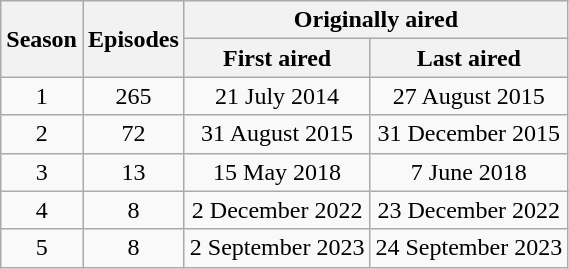<table class="wikitable" style="text-align: center;">
<tr>
<th rowspan="2">Season</th>
<th rowspan="2">Episodes</th>
<th colspan="2">Originally aired</th>
</tr>
<tr>
<th>First aired</th>
<th>Last aired</th>
</tr>
<tr>
<td>1</td>
<td>265</td>
<td>21 July 2014</td>
<td>27 August 2015</td>
</tr>
<tr>
<td>2</td>
<td>72</td>
<td>31 August 2015</td>
<td>31 December 2015</td>
</tr>
<tr>
<td>3</td>
<td>13</td>
<td>15 May 2018</td>
<td>7 June 2018</td>
</tr>
<tr>
<td>4</td>
<td>8</td>
<td>2 December 2022</td>
<td>23 December 2022</td>
</tr>
<tr>
<td>5</td>
<td>8</td>
<td>2 September 2023</td>
<td>24 September 2023</td>
</tr>
</table>
